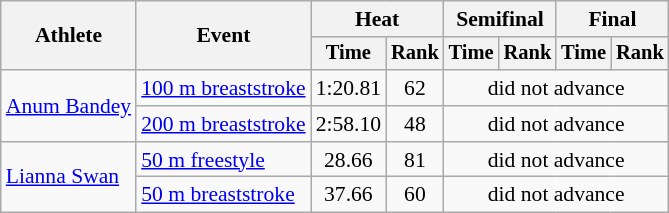<table class=wikitable style="font-size:90%">
<tr>
<th rowspan="2">Athlete</th>
<th rowspan="2">Event</th>
<th colspan="2">Heat</th>
<th colspan="2">Semifinal</th>
<th colspan="2">Final</th>
</tr>
<tr style="font-size:95%">
<th>Time</th>
<th>Rank</th>
<th>Time</th>
<th>Rank</th>
<th>Time</th>
<th>Rank</th>
</tr>
<tr align=center>
<td align=left rowspan=2><a href='#'>Anum Bandey</a></td>
<td align=left><a href='#'>100 m breaststroke</a></td>
<td>1:20.81</td>
<td>62</td>
<td colspan=4>did not advance</td>
</tr>
<tr align=center>
<td align=left><a href='#'>200 m breaststroke</a></td>
<td>2:58.10</td>
<td>48</td>
<td colspan=4>did not advance</td>
</tr>
<tr align=center>
<td align=left rowspan=2><a href='#'>Lianna Swan</a></td>
<td align=left><a href='#'>50 m freestyle</a></td>
<td>28.66</td>
<td>81</td>
<td colspan=4>did not advance</td>
</tr>
<tr align=center>
<td align=left><a href='#'>50 m breaststroke</a></td>
<td>37.66</td>
<td>60</td>
<td colspan=4>did not advance</td>
</tr>
</table>
